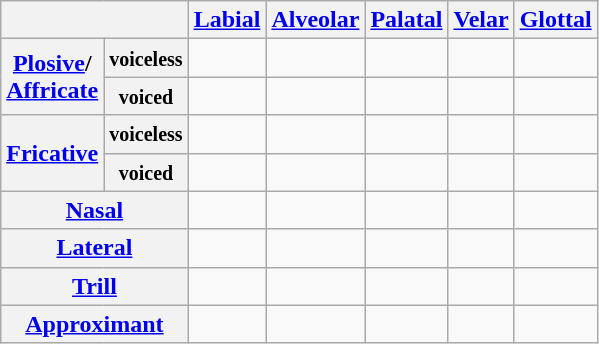<table class="wikitable" style=text-align:center>
<tr>
<th colspan="2"></th>
<th><a href='#'>Labial</a></th>
<th><a href='#'>Alveolar</a></th>
<th><a href='#'>Palatal</a></th>
<th><a href='#'>Velar</a></th>
<th><a href='#'>Glottal</a></th>
</tr>
<tr>
<th rowspan="2"><a href='#'>Plosive</a>/<br><a href='#'>Affricate</a></th>
<th><small>voiceless</small></th>
<td></td>
<td></td>
<td></td>
<td></td>
<td></td>
</tr>
<tr>
<th><small>voiced</small></th>
<td></td>
<td></td>
<td></td>
<td></td>
<td></td>
</tr>
<tr>
<th rowspan="2"><a href='#'>Fricative</a></th>
<th><small>voiceless</small></th>
<td></td>
<td></td>
<td></td>
<td></td>
<td></td>
</tr>
<tr>
<th><small>voiced</small></th>
<td></td>
<td></td>
<td></td>
<td></td>
<td></td>
</tr>
<tr>
<th colspan="2"><a href='#'>Nasal</a></th>
<td></td>
<td></td>
<td></td>
<td></td>
<td></td>
</tr>
<tr>
<th colspan="2"><a href='#'>Lateral</a></th>
<td></td>
<td></td>
<td></td>
<td></td>
<td></td>
</tr>
<tr>
<th colspan="2"><a href='#'>Trill</a></th>
<td></td>
<td></td>
<td></td>
<td></td>
<td></td>
</tr>
<tr>
<th colspan="2"><a href='#'>Approximant</a></th>
<td></td>
<td></td>
<td></td>
<td></td>
<td></td>
</tr>
</table>
